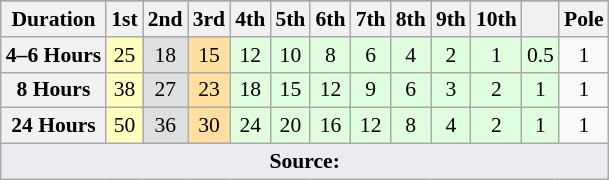<table class="wikitable" style="font-size:90%; text-align:center;">
<tr>
</tr>
<tr>
<th>Duration</th>
<th>1st</th>
<th>2nd</th>
<th>3rd</th>
<th>4th</th>
<th>5th</th>
<th>6th</th>
<th>7th</th>
<th>8th</th>
<th>9th</th>
<th>10th</th>
<th></th>
<th>Pole</th>
</tr>
<tr>
<th>4–6 Hours</th>
<td style="background:#ffffbf;">25</td>
<td style="background:#dfdfdf;">18</td>
<td style="background:#ffdf9f;">15</td>
<td style="background:#dfffdf;">12</td>
<td style="background:#dfffdf;">10</td>
<td style="background:#dfffdf;">8</td>
<td style="background:#dfffdf;">6</td>
<td style="background:#dfffdf;">4</td>
<td style="background:#dfffdf;">2</td>
<td style="background:#dfffdf;">1</td>
<td style="background:#dfffdf;">0.5</td>
<td>1</td>
</tr>
<tr>
<th>8 Hours</th>
<td style="background:#ffffbf;">38</td>
<td style="background:#dfdfdf;">27</td>
<td style="background:#ffdf9f;">23</td>
<td style="background:#dfffdf;">18</td>
<td style="background:#dfffdf;">15</td>
<td style="background:#dfffdf;">12</td>
<td style="background:#dfffdf;">9</td>
<td style="background:#dfffdf;">6</td>
<td style="background:#dfffdf;">3</td>
<td style="background:#dfffdf;">2</td>
<td style="background:#dfffdf;">1</td>
<td>1</td>
</tr>
<tr>
<th>24 Hours</th>
<td style="background:#ffffbf;">50</td>
<td style="background:#dfdfdf;">36</td>
<td style="background:#ffdf9f;">30</td>
<td style="background:#dfffdf;">24</td>
<td style="background:#dfffdf;">20</td>
<td style="background:#dfffdf;">16</td>
<td style="background:#dfffdf;">12</td>
<td style="background:#dfffdf;">8</td>
<td style="background:#dfffdf;">4</td>
<td style="background:#dfffdf;">2</td>
<td style="background:#dfffdf;">1</td>
<td>1</td>
</tr>
<tr class="sortbottom">
<td colspan="13" style="background-color:#EAECF0;text-align:center"><strong>Source:</strong></td>
</tr>
</table>
